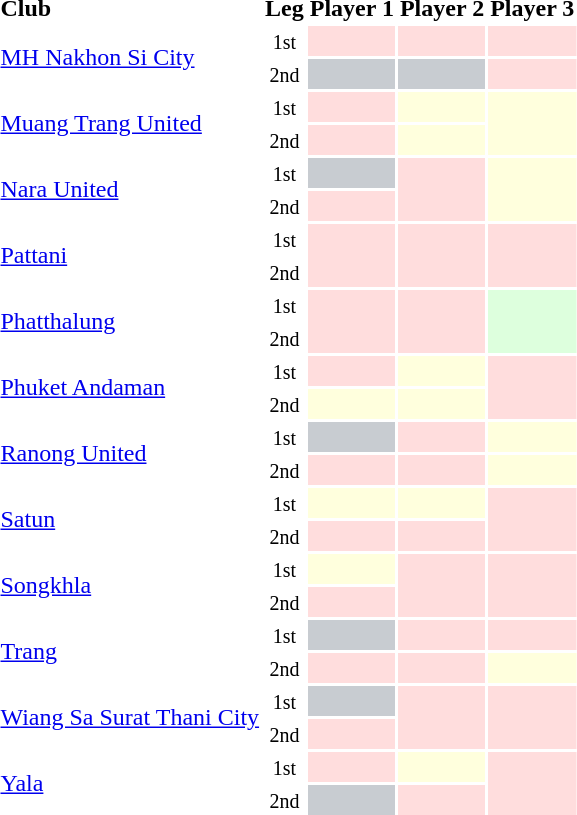<table class="sortable" style="text-align:left">
<tr>
<th>Club</th>
<th>Leg</th>
<th>Player 1</th>
<th>Player 2</th>
<th>Player 3</th>
</tr>
<tr>
<td rowspan="2"><a href='#'>MH Nakhon Si City</a></td>
<td align="center"><small>1st</small></td>
<td bgcolor="#ffdddd"></td>
<td bgcolor="#ffdddd"></td>
<td bgcolor="#ffdddd"></td>
</tr>
<tr>
<td align="center"><small>2nd</small></td>
<td bgcolor="#c8ccd1"></td>
<td bgcolor="#c8ccd1"></td>
<td bgcolor="#ffdddd"></td>
</tr>
<tr>
<td rowspan="2"><a href='#'>Muang Trang United</a></td>
<td align="center"><small>1st</small></td>
<td bgcolor="#ffdddd"></td>
<td bgcolor="#ffffdd"></td>
<td bgcolor="#ffffdd"rowspan="2"></td>
</tr>
<tr>
<td align="center"><small>2nd</small></td>
<td bgcolor="#ffdddd"></td>
<td bgcolor="#ffffdd"></td>
</tr>
<tr>
<td rowspan="2"><a href='#'>Nara United</a></td>
<td align="center"><small>1st</small></td>
<td bgcolor="#c8ccd1"></td>
<td bgcolor="#ffdddd"rowspan="2"></td>
<td bgcolor="#ffffdd"rowspan="2"></td>
</tr>
<tr>
<td align="center"><small>2nd</small></td>
<td bgcolor="#ffdddd"></td>
</tr>
<tr>
<td rowspan="2"><a href='#'>Pattani</a></td>
<td align="center"><small>1st</small></td>
<td bgcolor="#ffdddd"rowspan="2"></td>
<td bgcolor="#ffdddd"rowspan="2"></td>
<td bgcolor="#ffdddd"rowspan="2"></td>
</tr>
<tr>
<td align="center"><small>2nd</small></td>
</tr>
<tr>
<td rowspan="2"><a href='#'>Phatthalung</a></td>
<td align="center"><small>1st</small></td>
<td bgcolor="#ffdddd"rowspan="2"></td>
<td bgcolor="#ffdddd"rowspan="2"></td>
<td bgcolor="#ddffdd"rowspan="2"></td>
</tr>
<tr>
<td align="center"><small>2nd</small></td>
</tr>
<tr>
<td rowspan="2"><a href='#'>Phuket Andaman</a></td>
<td align="center"><small>1st</small></td>
<td bgcolor="#ffdddd"></td>
<td bgcolor="#ffffdd"></td>
<td bgcolor="#ffdddd"rowspan="2"></td>
</tr>
<tr>
<td align="center"><small>2nd</small></td>
<td bgcolor="#ffffdd"></td>
<td bgcolor="#ffffdd"></td>
</tr>
<tr>
<td rowspan="2"><a href='#'>Ranong United</a></td>
<td align="center"><small>1st</small></td>
<td bgcolor="#c8ccd1"></td>
<td bgcolor="#ffdddd"></td>
<td bgcolor="#ffffdd"></td>
</tr>
<tr>
<td align="center"><small>2nd</small></td>
<td bgcolor="#ffdddd"></td>
<td bgcolor="#ffdddd"></td>
<td bgcolor="#ffffdd"></td>
</tr>
<tr>
<td rowspan="2"><a href='#'>Satun</a></td>
<td align="center"><small>1st</small></td>
<td bgcolor="#ffffdd"></td>
<td bgcolor="#ffffdd"></td>
<td bgcolor="#ffdddd"rowspan="2"></td>
</tr>
<tr>
<td align="center"><small>2nd</small></td>
<td bgcolor="#ffdddd"></td>
<td bgcolor="#ffdddd"></td>
</tr>
<tr>
<td rowspan="2"><a href='#'>Songkhla</a></td>
<td align="center"><small>1st</small></td>
<td bgcolor="#ffffdd"></td>
<td bgcolor="#ffdddd"rowspan="2"></td>
<td bgcolor="#ffdddd"rowspan="2"></td>
</tr>
<tr>
<td align="center"><small>2nd</small></td>
<td bgcolor="#ffdddd"></td>
</tr>
<tr>
<td rowspan="2"><a href='#'>Trang</a></td>
<td align="center"><small>1st</small></td>
<td bgcolor="#c8ccd1"></td>
<td bgcolor="#ffdddd"></td>
<td bgcolor="#ffdddd"></td>
</tr>
<tr>
<td align="center"><small>2nd</small></td>
<td bgcolor="#ffdddd"></td>
<td bgcolor="#ffdddd"></td>
<td bgcolor="#ffffdd"></td>
</tr>
<tr>
<td rowspan="2"><a href='#'>Wiang Sa Surat Thani City</a></td>
<td align="center"><small>1st</small></td>
<td bgcolor="#c8ccd1"></td>
<td bgcolor="#ffdddd"rowspan="2"></td>
<td bgcolor="#ffdddd"rowspan="2"></td>
</tr>
<tr>
<td align="center"><small>2nd</small></td>
<td bgcolor="#ffdddd"></td>
</tr>
<tr>
<td rowspan="2"><a href='#'>Yala</a></td>
<td align="center"><small>1st</small></td>
<td bgcolor="#ffdddd"></td>
<td bgcolor="#ffffdd"></td>
<td bgcolor="#ffdddd"rowspan="2"></td>
</tr>
<tr>
<td align="center"><small>2nd</small></td>
<td bgcolor="#c8ccd1"></td>
<td bgcolor="#ffdddd"></td>
</tr>
</table>
